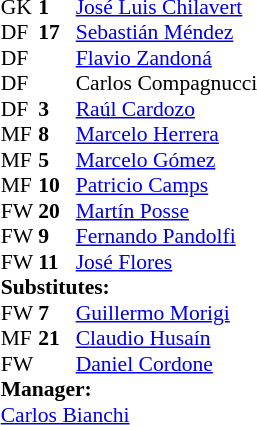<table style="font-size:90%; margin:0.2em auto;" cellspacing="0" cellpadding="0">
<tr>
<th width="25"></th>
<th width="25"></th>
</tr>
<tr>
<td>GK</td>
<td><strong>1</strong></td>
<td> <a href='#'>José Luis Chilavert</a></td>
</tr>
<tr>
<td>DF</td>
<td><strong>17</strong></td>
<td> <a href='#'>Sebastián Méndez</a></td>
</tr>
<tr>
<td>DF</td>
<td></td>
<td> <a href='#'>Flavio Zandoná</a></td>
</tr>
<tr>
<td>DF</td>
<td></td>
<td> Carlos Compagnucci</td>
</tr>
<tr>
<td>DF</td>
<td><strong>3</strong></td>
<td> <a href='#'>Raúl Cardozo</a></td>
</tr>
<tr>
<td>MF</td>
<td><strong>8</strong></td>
<td> <a href='#'>Marcelo Herrera</a></td>
</tr>
<tr>
<td>MF</td>
<td><strong>5</strong></td>
<td> <a href='#'>Marcelo Gómez</a></td>
</tr>
<tr>
<td>MF</td>
<td><strong>10</strong></td>
<td> <a href='#'>Patricio Camps</a></td>
<td></td>
<td></td>
</tr>
<tr>
<td>FW</td>
<td><strong>20</strong></td>
<td> <a href='#'>Martín Posse</a></td>
<td></td>
<td></td>
</tr>
<tr>
<td>FW</td>
<td><strong>9</strong></td>
<td> <a href='#'>Fernando Pandolfi</a></td>
<td></td>
<td></td>
</tr>
<tr>
<td>FW</td>
<td><strong>11</strong></td>
<td> <a href='#'>José Flores</a></td>
<td></td>
<td></td>
</tr>
<tr>
<td colspan=3><strong>Substitutes:</strong></td>
</tr>
<tr>
<td>FW</td>
<td><strong>7</strong></td>
<td> <a href='#'>Guillermo Morigi</a></td>
<td></td>
<td></td>
</tr>
<tr>
<td>MF</td>
<td><strong>21</strong></td>
<td> <a href='#'>Claudio Husaín</a></td>
<td></td>
<td></td>
</tr>
<tr>
<td>FW</td>
<td></td>
<td> <a href='#'>Daniel Cordone</a></td>
<td></td>
<td> </td>
</tr>
<tr>
<td colspan=3><strong>Manager:</strong></td>
</tr>
<tr>
<td colspan=4> <a href='#'>Carlos Bianchi</a></td>
</tr>
</table>
